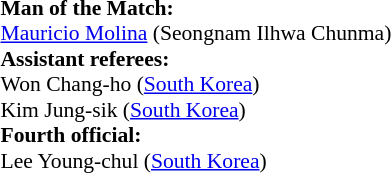<table width=100% style="font-size: 90%">
<tr>
<td><br><strong>Man of the Match:</strong>
<br><a href='#'>Mauricio Molina</a> (Seongnam Ilhwa Chunma)<br><strong>Assistant referees:</strong>
<br>Won Chang-ho (<a href='#'>South Korea</a>)
<br>Kim Jung-sik (<a href='#'>South Korea</a>)
<br><strong>Fourth official:</strong>
<br>Lee Young-chul (<a href='#'>South Korea</a>)</td>
</tr>
</table>
